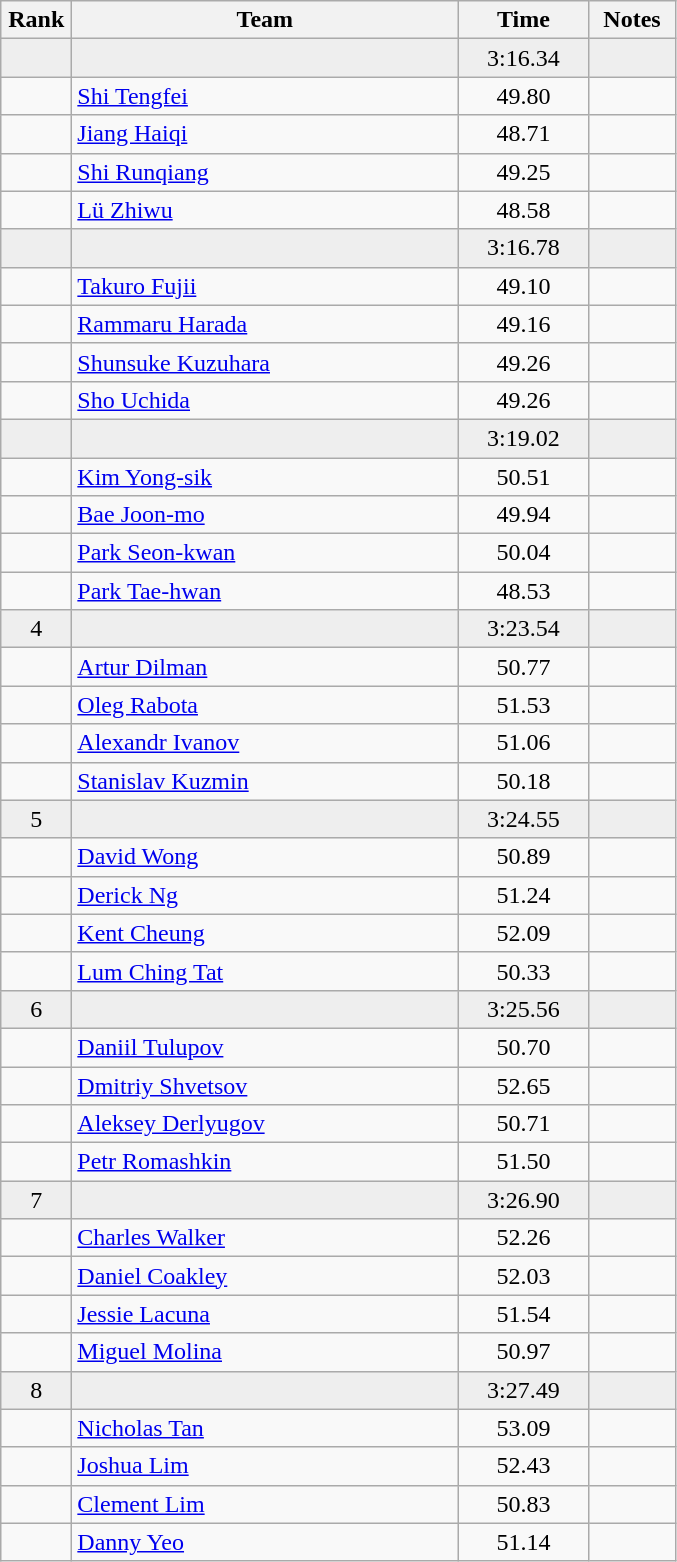<table class="wikitable" style="text-align:center">
<tr>
<th width=40>Rank</th>
<th width=250>Team</th>
<th width=80>Time</th>
<th width=50>Notes</th>
</tr>
<tr bgcolor=eeeeee>
<td></td>
<td align=left></td>
<td>3:16.34</td>
<td></td>
</tr>
<tr>
<td></td>
<td align=left><a href='#'>Shi Tengfei</a></td>
<td>49.80</td>
<td></td>
</tr>
<tr>
<td></td>
<td align=left><a href='#'>Jiang Haiqi</a></td>
<td>48.71</td>
<td></td>
</tr>
<tr>
<td></td>
<td align=left><a href='#'>Shi Runqiang</a></td>
<td>49.25</td>
<td></td>
</tr>
<tr>
<td></td>
<td align=left><a href='#'>Lü Zhiwu</a></td>
<td>48.58</td>
<td></td>
</tr>
<tr bgcolor=eeeeee>
<td></td>
<td align=left></td>
<td>3:16.78</td>
<td></td>
</tr>
<tr>
<td></td>
<td align=left><a href='#'>Takuro Fujii</a></td>
<td>49.10</td>
<td></td>
</tr>
<tr>
<td></td>
<td align=left><a href='#'>Rammaru Harada</a></td>
<td>49.16</td>
<td></td>
</tr>
<tr>
<td></td>
<td align=left><a href='#'>Shunsuke Kuzuhara</a></td>
<td>49.26</td>
<td></td>
</tr>
<tr>
<td></td>
<td align=left><a href='#'>Sho Uchida</a></td>
<td>49.26</td>
<td></td>
</tr>
<tr bgcolor=eeeeee>
<td></td>
<td align=left></td>
<td>3:19.02</td>
<td></td>
</tr>
<tr>
<td></td>
<td align=left><a href='#'>Kim Yong-sik</a></td>
<td>50.51</td>
<td></td>
</tr>
<tr>
<td></td>
<td align=left><a href='#'>Bae Joon-mo</a></td>
<td>49.94</td>
<td></td>
</tr>
<tr>
<td></td>
<td align=left><a href='#'>Park Seon-kwan</a></td>
<td>50.04</td>
<td></td>
</tr>
<tr>
<td></td>
<td align=left><a href='#'>Park Tae-hwan</a></td>
<td>48.53</td>
<td></td>
</tr>
<tr bgcolor=eeeeee>
<td>4</td>
<td align=left></td>
<td>3:23.54</td>
<td></td>
</tr>
<tr>
<td></td>
<td align=left><a href='#'>Artur Dilman</a></td>
<td>50.77</td>
<td></td>
</tr>
<tr>
<td></td>
<td align=left><a href='#'>Oleg Rabota</a></td>
<td>51.53</td>
<td></td>
</tr>
<tr>
<td></td>
<td align=left><a href='#'>Alexandr Ivanov</a></td>
<td>51.06</td>
<td></td>
</tr>
<tr>
<td></td>
<td align=left><a href='#'>Stanislav Kuzmin</a></td>
<td>50.18</td>
<td></td>
</tr>
<tr bgcolor=eeeeee>
<td>5</td>
<td align=left></td>
<td>3:24.55</td>
<td></td>
</tr>
<tr>
<td></td>
<td align=left><a href='#'>David Wong</a></td>
<td>50.89</td>
<td></td>
</tr>
<tr>
<td></td>
<td align=left><a href='#'>Derick Ng</a></td>
<td>51.24</td>
<td></td>
</tr>
<tr>
<td></td>
<td align=left><a href='#'>Kent Cheung</a></td>
<td>52.09</td>
<td></td>
</tr>
<tr>
<td></td>
<td align=left><a href='#'>Lum Ching Tat</a></td>
<td>50.33</td>
<td></td>
</tr>
<tr bgcolor=eeeeee>
<td>6</td>
<td align=left></td>
<td>3:25.56</td>
<td></td>
</tr>
<tr>
<td></td>
<td align=left><a href='#'>Daniil Tulupov</a></td>
<td>50.70</td>
<td></td>
</tr>
<tr>
<td></td>
<td align=left><a href='#'>Dmitriy Shvetsov</a></td>
<td>52.65</td>
<td></td>
</tr>
<tr>
<td></td>
<td align=left><a href='#'>Aleksey Derlyugov</a></td>
<td>50.71</td>
<td></td>
</tr>
<tr>
<td></td>
<td align=left><a href='#'>Petr Romashkin</a></td>
<td>51.50</td>
<td></td>
</tr>
<tr bgcolor=eeeeee>
<td>7</td>
<td align=left></td>
<td>3:26.90</td>
<td></td>
</tr>
<tr>
<td></td>
<td align=left><a href='#'>Charles Walker</a></td>
<td>52.26</td>
<td></td>
</tr>
<tr>
<td></td>
<td align=left><a href='#'>Daniel Coakley</a></td>
<td>52.03</td>
<td></td>
</tr>
<tr>
<td></td>
<td align=left><a href='#'>Jessie Lacuna</a></td>
<td>51.54</td>
<td></td>
</tr>
<tr>
<td></td>
<td align=left><a href='#'>Miguel Molina</a></td>
<td>50.97</td>
<td></td>
</tr>
<tr bgcolor=eeeeee>
<td>8</td>
<td align=left></td>
<td>3:27.49</td>
<td></td>
</tr>
<tr>
<td></td>
<td align=left><a href='#'>Nicholas Tan</a></td>
<td>53.09</td>
<td></td>
</tr>
<tr>
<td></td>
<td align=left><a href='#'>Joshua Lim</a></td>
<td>52.43</td>
<td></td>
</tr>
<tr>
<td></td>
<td align=left><a href='#'>Clement Lim</a></td>
<td>50.83</td>
<td></td>
</tr>
<tr>
<td></td>
<td align=left><a href='#'>Danny Yeo</a></td>
<td>51.14</td>
<td></td>
</tr>
</table>
